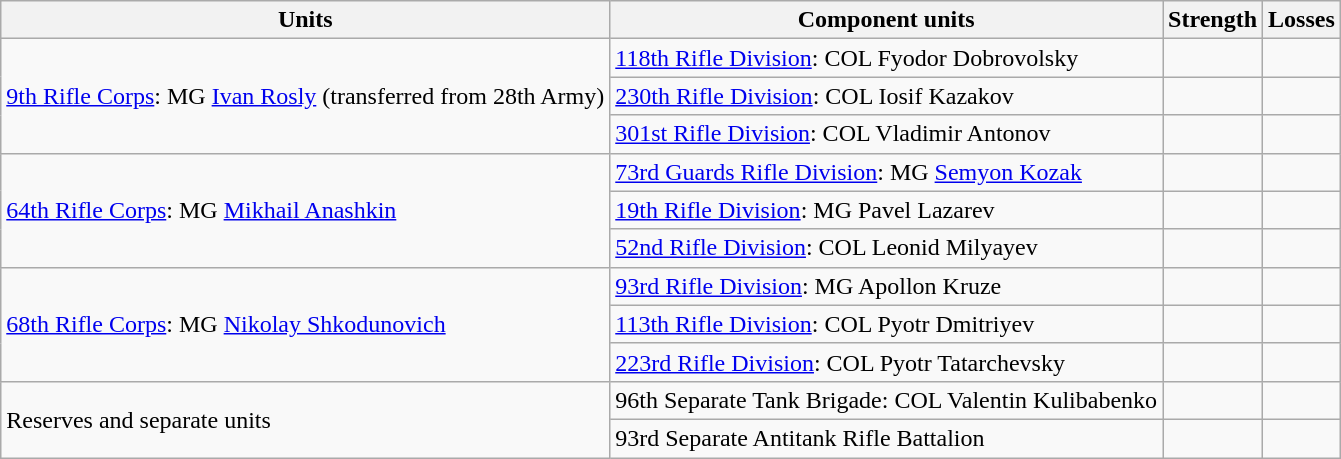<table class="wikitable">
<tr>
<th>Units</th>
<th>Component units</th>
<th>Strength</th>
<th>Losses</th>
</tr>
<tr>
<td rowspan="3"><a href='#'>9th Rifle Corps</a>: MG <a href='#'>Ivan Rosly</a> (transferred from 28th Army)</td>
<td><a href='#'>118th Rifle Division</a>: COL Fyodor Dobrovolsky</td>
<td></td>
<td></td>
</tr>
<tr>
<td><a href='#'>230th Rifle Division</a>: COL Iosif Kazakov</td>
<td></td>
<td></td>
</tr>
<tr>
<td><a href='#'>301st Rifle Division</a>: COL Vladimir Antonov</td>
<td></td>
<td></td>
</tr>
<tr>
<td rowspan="3"><a href='#'>64th Rifle Corps</a>: MG <a href='#'>Mikhail Anashkin</a></td>
<td><a href='#'>73rd Guards Rifle Division</a>: MG <a href='#'>Semyon Kozak</a></td>
<td></td>
<td></td>
</tr>
<tr>
<td><a href='#'>19th Rifle Division</a>: MG Pavel Lazarev</td>
<td></td>
<td></td>
</tr>
<tr>
<td><a href='#'>52nd Rifle Division</a>: COL Leonid Milyayev</td>
<td></td>
<td></td>
</tr>
<tr>
<td rowspan="3"><a href='#'>68th Rifle Corps</a>: MG <a href='#'>Nikolay Shkodunovich</a></td>
<td><a href='#'>93rd Rifle Division</a>: MG Apollon Kruze</td>
<td></td>
<td></td>
</tr>
<tr>
<td><a href='#'>113th Rifle Division</a>: COL Pyotr Dmitriyev</td>
<td></td>
<td></td>
</tr>
<tr>
<td><a href='#'>223rd Rifle Division</a>: COL Pyotr Tatarchevsky</td>
<td></td>
<td></td>
</tr>
<tr>
<td rowspan="2">Reserves and separate units</td>
<td>96th Separate Tank Brigade: COL Valentin Kulibabenko</td>
<td></td>
<td></td>
</tr>
<tr>
<td>93rd Separate Antitank Rifle Battalion</td>
<td></td>
<td></td>
</tr>
</table>
